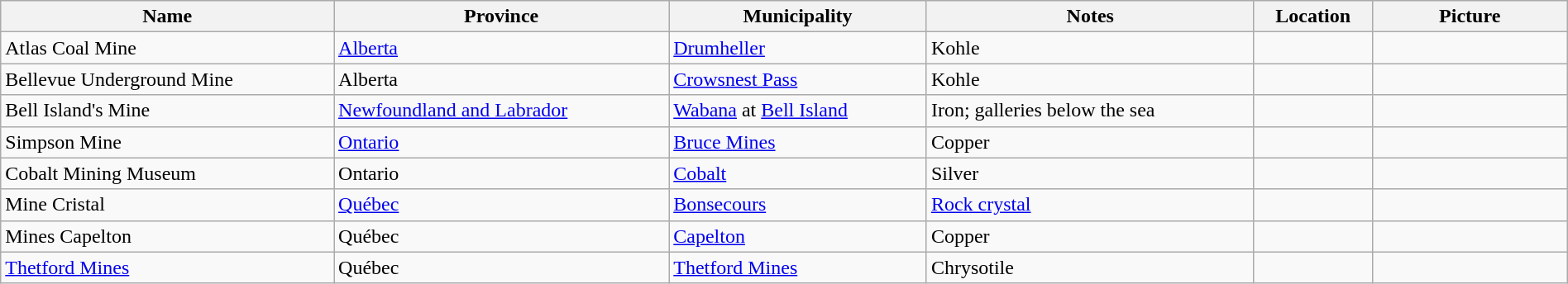<table class="wikitable sortable" style="width:100%">
<tr>
<th>Name</th>
<th>Province</th>
<th>Municipality</th>
<th class="unsortable">Notes</th>
<th class="unsortable">Location</th>
<th class="unsortable" style="width:150px">Picture</th>
</tr>
<tr>
<td>Atlas Coal Mine</td>
<td><a href='#'>Alberta</a></td>
<td><a href='#'>Drumheller</a></td>
<td>Kohle</td>
<td></td>
<td></td>
</tr>
<tr>
<td>Bellevue Underground Mine</td>
<td>Alberta</td>
<td><a href='#'>Crowsnest Pass</a></td>
<td>Kohle</td>
<td></td>
<td></td>
</tr>
<tr>
<td>Bell Island's Mine</td>
<td><a href='#'>Newfoundland and Labrador</a></td>
<td><a href='#'>Wabana</a> at <a href='#'>Bell Island</a></td>
<td>Iron; galleries below the sea</td>
<td></td>
<td></td>
</tr>
<tr>
<td>Simpson Mine</td>
<td><a href='#'>Ontario</a></td>
<td><a href='#'>Bruce Mines</a></td>
<td>Copper</td>
<td></td>
<td></td>
</tr>
<tr>
<td>Cobalt Mining Museum</td>
<td>Ontario</td>
<td><a href='#'>Cobalt</a></td>
<td>Silver</td>
<td></td>
<td></td>
</tr>
<tr>
<td>Mine Cristal</td>
<td><a href='#'>Québec</a></td>
<td><a href='#'>Bonsecours</a></td>
<td><a href='#'>Rock crystal</a></td>
<td></td>
<td></td>
</tr>
<tr>
<td>Mines Capelton</td>
<td>Québec</td>
<td><a href='#'>Capelton</a></td>
<td>Copper</td>
<td></td>
<td></td>
</tr>
<tr>
<td><a href='#'>Thetford Mines</a></td>
<td>Québec</td>
<td><a href='#'>Thetford Mines</a></td>
<td>Chrysotile</td>
<td></td>
<td></td>
</tr>
</table>
